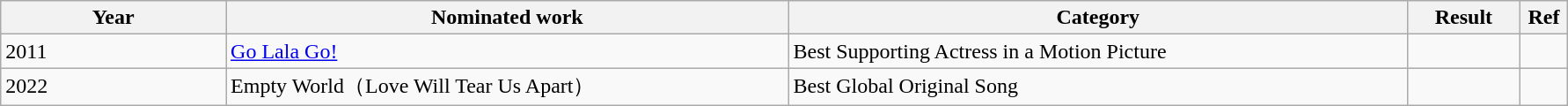<table class="wikitable"  width="94%">
<tr>
<th width="12%">Year</th>
<th width="30%">Nominated work</th>
<th width="33%">Category</th>
<th width="6%">Result</th>
<th width="2%">Ref</th>
</tr>
<tr>
<td>2011</td>
<td><a href='#'>Go Lala Go!</a></td>
<td>Best Supporting Actress in a Motion Picture</td>
<td></td>
<td></td>
</tr>
<tr>
<td>2022</td>
<td>Empty World（Love Will Tear Us Apart）</td>
<td>Best Global Original Song</td>
<td></td>
<td></td>
</tr>
</table>
